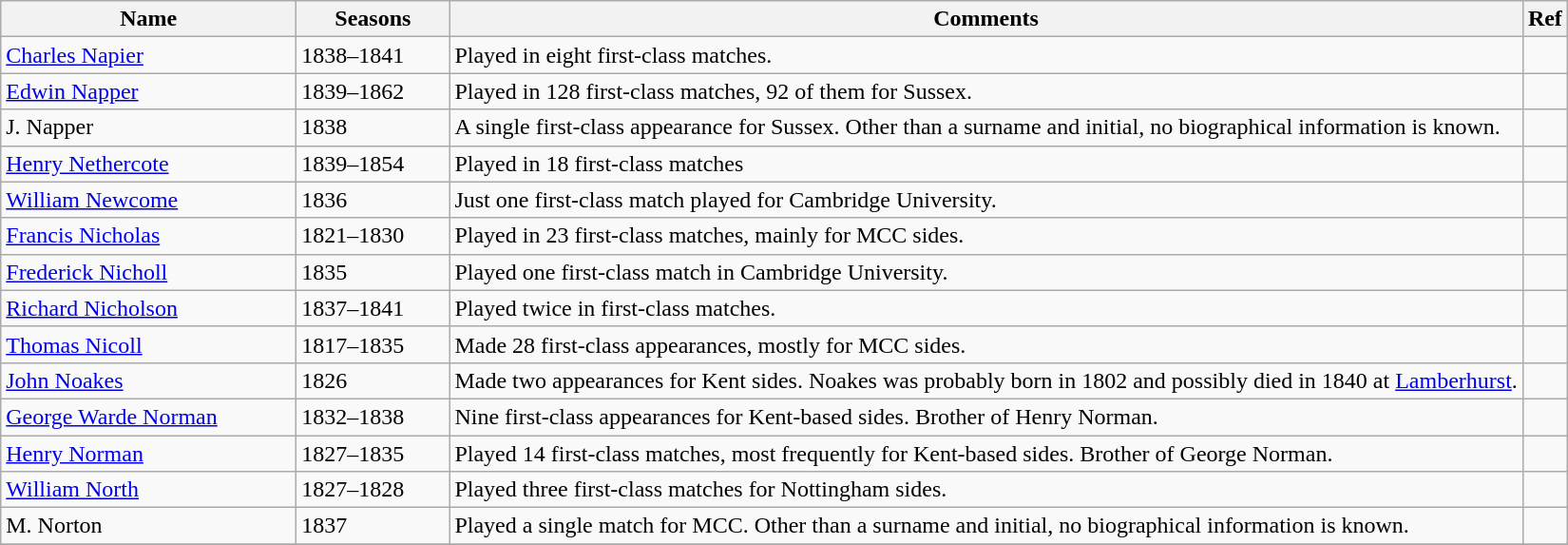<table class="wikitable">
<tr>
<th style="width:200px">Name</th>
<th style="width: 100px">Seasons</th>
<th>Comments</th>
<th>Ref</th>
</tr>
<tr>
<td><a href='#'>Charles Napier</a></td>
<td>1838–1841</td>
<td>Played in eight first-class matches.</td>
<td></td>
</tr>
<tr>
<td><a href='#'>Edwin Napper</a></td>
<td>1839–1862</td>
<td>Played in 128 first-class matches, 92 of them for Sussex.</td>
<td></td>
</tr>
<tr>
<td>J. Napper</td>
<td>1838</td>
<td>A single first-class appearance for Sussex. Other than a surname and initial, no biographical information is known.</td>
<td></td>
</tr>
<tr>
<td><a href='#'>Henry Nethercote</a></td>
<td>1839–1854</td>
<td>Played in 18 first-class matches</td>
<td></td>
</tr>
<tr>
<td><a href='#'>William Newcome</a></td>
<td>1836</td>
<td>Just one first-class match played for Cambridge University.</td>
<td></td>
</tr>
<tr>
<td><a href='#'>Francis Nicholas</a></td>
<td>1821–1830</td>
<td>Played in 23 first-class matches, mainly for MCC sides.</td>
<td></td>
</tr>
<tr>
<td><a href='#'>Frederick Nicholl</a></td>
<td>1835</td>
<td>Played one first-class match in Cambridge University.</td>
<td></td>
</tr>
<tr>
<td><a href='#'>Richard Nicholson</a></td>
<td>1837–1841</td>
<td>Played twice in first-class matches.</td>
<td></td>
</tr>
<tr>
<td><a href='#'>Thomas Nicoll</a></td>
<td>1817–1835</td>
<td>Made 28 first-class appearances, mostly for MCC sides.</td>
<td></td>
</tr>
<tr>
<td><a href='#'>John Noakes</a></td>
<td>1826</td>
<td>Made two appearances for Kent sides. Noakes was probably born in 1802 and possibly died in 1840 at <a href='#'>Lamberhurst</a>.</td>
<td></td>
</tr>
<tr>
<td><a href='#'>George Warde Norman</a></td>
<td>1832–1838</td>
<td>Nine first-class appearances for Kent-based sides. Brother of Henry Norman.</td>
<td></td>
</tr>
<tr>
<td><a href='#'>Henry Norman</a></td>
<td>1827–1835</td>
<td>Played 14 first-class matches, most frequently for Kent-based sides. Brother of George Norman.</td>
<td></td>
</tr>
<tr>
<td><a href='#'>William North</a></td>
<td>1827–1828</td>
<td>Played three first-class matches for Nottingham sides.</td>
<td></td>
</tr>
<tr>
<td>M. Norton</td>
<td>1837</td>
<td>Played a single match for MCC. Other than a surname and initial, no biographical information is known.</td>
<td></td>
</tr>
<tr>
</tr>
</table>
